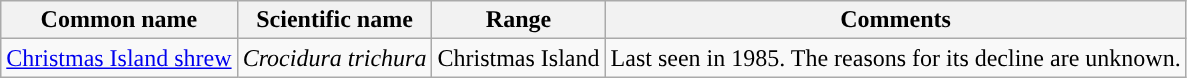<table class="wikitable">
<tr>
<th>Common name</th>
<th>Scientific name</th>
<th>Range</th>
<th class="unsortable">Comments</th>
</tr>
<tr>
<td><a href='#'>Christmas Island shrew</a></td>
<td><em>Crocidura trichura</em></td>
<td>Christmas Island</td>
<td>Last seen in 1985. The reasons for its decline are unknown.</td>
</tr>
</table>
